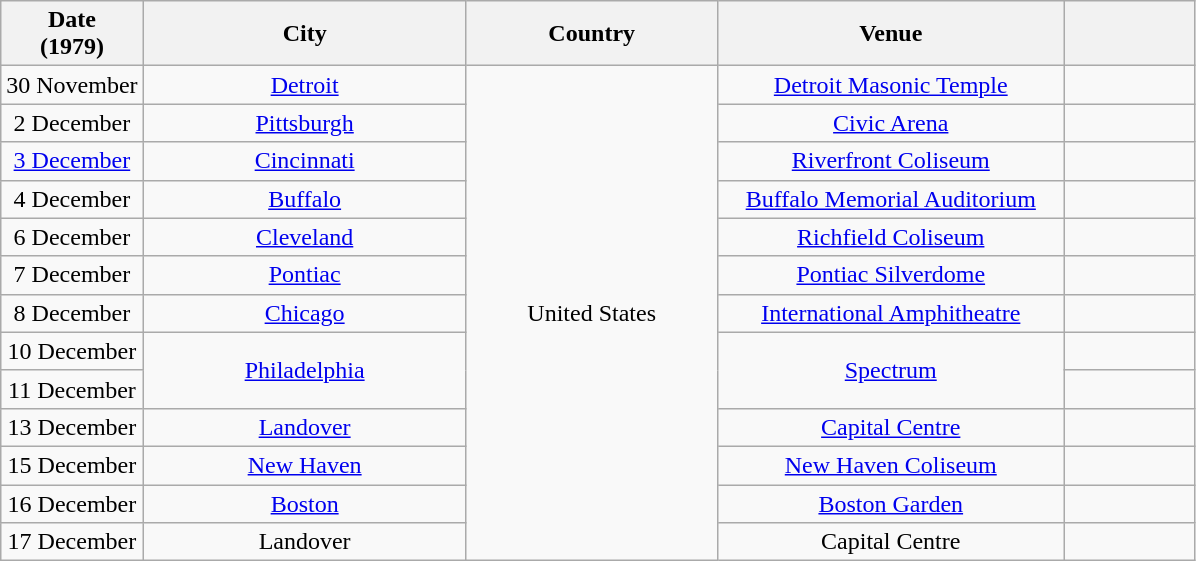<table class="wikitable sortable plainrowheaders" style="text-align:center;">
<tr>
<th>Date<br>(1979)</th>
<th scope="col" style="width:13em;">City</th>
<th scope="col" style="width:10em;">Country</th>
<th scope="col" style="width:14em;">Venue</th>
<th scope="col" style="width:5em;" class="unsortable"></th>
</tr>
<tr>
<td>30 November</td>
<td><a href='#'>Detroit</a></td>
<td rowspan="13">United States</td>
<td><a href='#'>Detroit Masonic Temple</a></td>
<td></td>
</tr>
<tr>
<td>2 December</td>
<td><a href='#'>Pittsburgh</a></td>
<td><a href='#'>Civic Arena</a></td>
<td></td>
</tr>
<tr>
<td><a href='#'>3 December</a></td>
<td><a href='#'>Cincinnati</a></td>
<td><a href='#'>Riverfront Coliseum</a></td>
<td></td>
</tr>
<tr>
<td>4 December</td>
<td><a href='#'>Buffalo</a></td>
<td><a href='#'>Buffalo Memorial Auditorium</a></td>
<td></td>
</tr>
<tr>
<td>6 December</td>
<td><a href='#'>Cleveland</a></td>
<td><a href='#'>Richfield Coliseum</a></td>
<td></td>
</tr>
<tr>
<td>7 December</td>
<td><a href='#'>Pontiac</a></td>
<td><a href='#'>Pontiac Silverdome</a></td>
<td></td>
</tr>
<tr>
<td>8 December</td>
<td><a href='#'>Chicago</a></td>
<td><a href='#'>International Amphitheatre</a></td>
<td></td>
</tr>
<tr>
<td>10 December</td>
<td rowspan="2"><a href='#'>Philadelphia</a></td>
<td rowspan="2"><a href='#'>Spectrum</a></td>
<td></td>
</tr>
<tr>
<td>11 December</td>
<td></td>
</tr>
<tr>
<td>13 December</td>
<td><a href='#'>Landover</a></td>
<td><a href='#'>Capital Centre</a></td>
<td></td>
</tr>
<tr>
<td>15 December</td>
<td><a href='#'>New Haven</a></td>
<td><a href='#'>New Haven Coliseum</a></td>
<td></td>
</tr>
<tr>
<td>16 December</td>
<td><a href='#'>Boston</a></td>
<td><a href='#'>Boston Garden</a></td>
<td></td>
</tr>
<tr>
<td>17 December</td>
<td>Landover</td>
<td>Capital Centre</td>
<td></td>
</tr>
</table>
